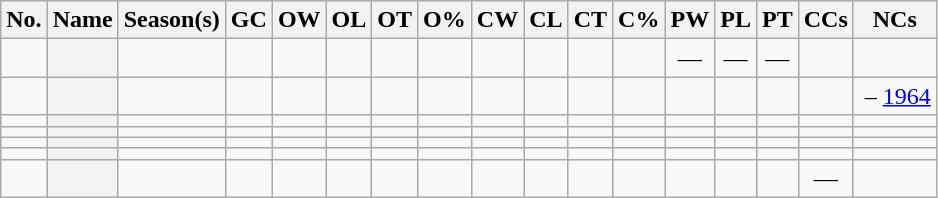<table class="wikitable sortable" style="text-align:center;">
<tr>
<th scope="col" class="unsortable">No.</th>
<th scope="col">Name</th>
<th scope="col">Season(s)</th>
<th scope="col">GC</th>
<th scope="col">OW</th>
<th scope="col">OL</th>
<th scope="col">OT</th>
<th scope="col">O%</th>
<th scope="col">CW</th>
<th scope="col">CL</th>
<th scope="col">CT</th>
<th scope="col">C%</th>
<th scope="col">PW</th>
<th scope="col">PL</th>
<th scope="col">PT</th>
<th scope="col">CCs</th>
<th scope="col">NCs</th>
</tr>
<tr>
<td></td>
<th scope="row"></th>
<td></td>
<td></td>
<td></td>
<td></td>
<td></td>
<td></td>
<td></td>
<td></td>
<td></td>
<td></td>
<td>—</td>
<td>—</td>
<td>—</td>
<td></td>
<td></td>
</tr>
<tr>
<td></td>
<th scope="row"></th>
<td></td>
<td></td>
<td></td>
<td></td>
<td></td>
<td></td>
<td></td>
<td></td>
<td></td>
<td></td>
<td></td>
<td></td>
<td></td>
<td></td>
<td> – <a href='#'>1964</a></td>
</tr>
<tr>
<td></td>
<th scope="row"></th>
<td></td>
<td></td>
<td></td>
<td></td>
<td></td>
<td></td>
<td></td>
<td></td>
<td></td>
<td></td>
<td></td>
<td></td>
<td></td>
<td></td>
<td></td>
</tr>
<tr>
<td></td>
<th scope="row"></th>
<td></td>
<td></td>
<td></td>
<td></td>
<td></td>
<td></td>
<td></td>
<td></td>
<td></td>
<td></td>
<td></td>
<td></td>
<td></td>
<td></td>
<td></td>
</tr>
<tr>
<td></td>
<th scope="row"></th>
<td></td>
<td></td>
<td></td>
<td></td>
<td></td>
<td></td>
<td></td>
<td></td>
<td></td>
<td></td>
<td></td>
<td></td>
<td></td>
<td></td>
<td></td>
</tr>
<tr>
<td></td>
<th scope="row"></th>
<td></td>
<td></td>
<td></td>
<td></td>
<td></td>
<td></td>
<td></td>
<td></td>
<td></td>
<td></td>
<td></td>
<td></td>
<td></td>
<td></td>
<td></td>
</tr>
<tr>
<td></td>
<th scope="row"></th>
<td></td>
<td></td>
<td></td>
<td></td>
<td></td>
<td></td>
<td></td>
<td></td>
<td></td>
<td></td>
<td></td>
<td></td>
<td></td>
<td>—</td>
<td></td>
</tr>
</table>
